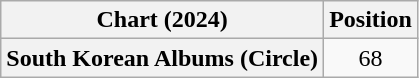<table class="wikitable plainrowheaders" style="text-align:center">
<tr>
<th scope="col">Chart (2024)</th>
<th scope="col">Position</th>
</tr>
<tr>
<th scope="row">South Korean Albums (Circle)</th>
<td>68</td>
</tr>
</table>
